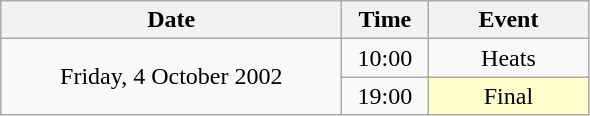<table class = "wikitable" style="text-align:center;">
<tr>
<th width=220>Date</th>
<th width=50>Time</th>
<th width=100>Event</th>
</tr>
<tr>
<td rowspan=2>Friday, 4 October 2002</td>
<td>10:00</td>
<td>Heats</td>
</tr>
<tr>
<td>19:00</td>
<td bgcolor=ffffcc>Final</td>
</tr>
</table>
